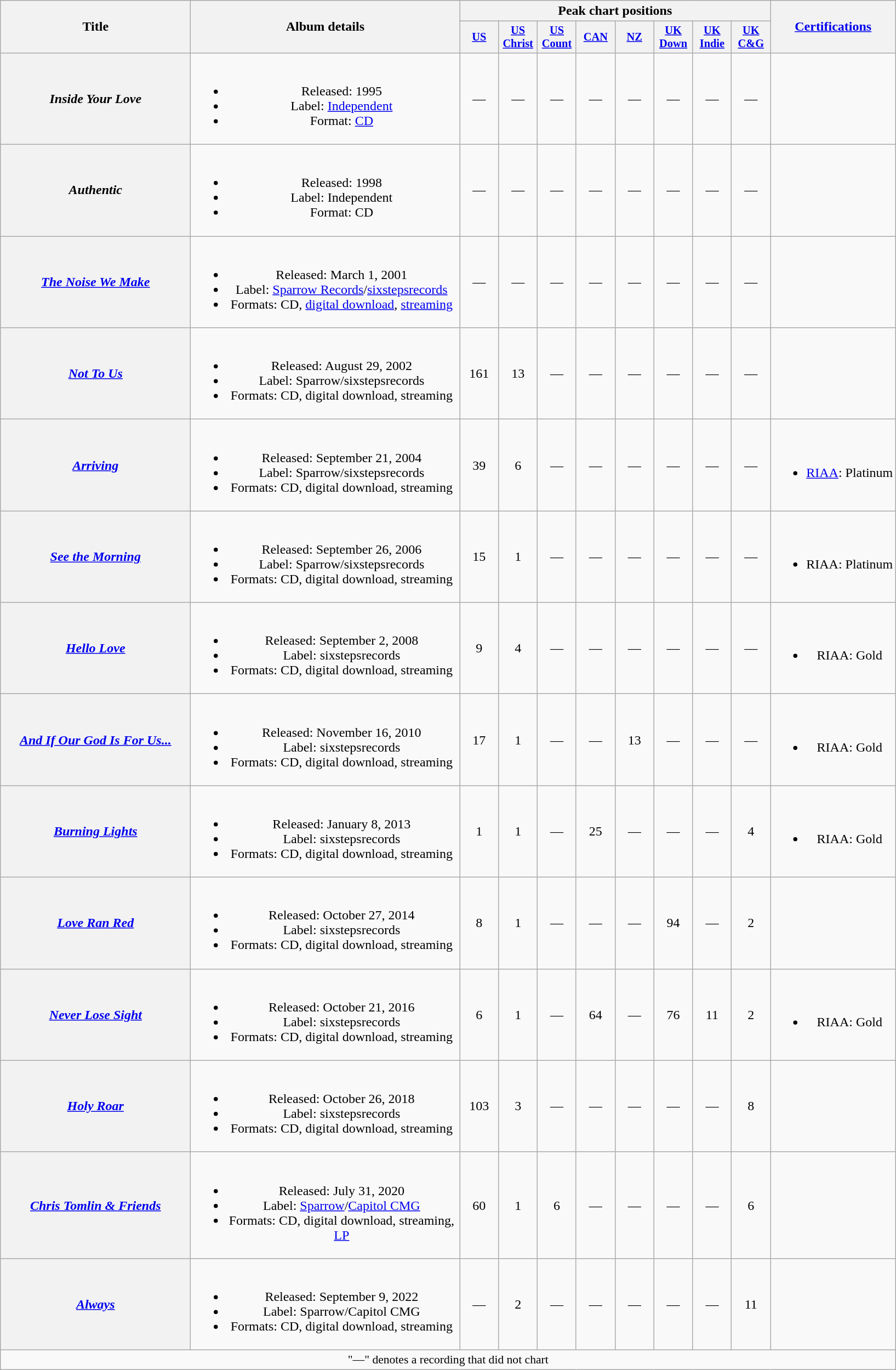<table class="wikitable plainrowheaders" style="text-align:center;">
<tr>
<th rowspan="2" scope="col" style="width:14em;">Title</th>
<th rowspan="2" scope="col" style="width:20em;">Album details</th>
<th colspan="8" scope="col">Peak chart positions</th>
<th rowspan="2"><a href='#'>Certifications</a></th>
</tr>
<tr>
<th scope="col" style="width:3em;font-size:85%;"><a href='#'>US</a><br></th>
<th scope="col" style="width:3em;font-size:85%;"><a href='#'>US<br>Christ</a><br></th>
<th scope="col" style="width:3em;font-size:85%;"><a href='#'>US<br>Count</a><br></th>
<th scope="col" style="width:3em;font-size:85%;"><a href='#'>CAN</a><br></th>
<th scope="col" style="width:3em;font-size:85%;"><a href='#'>NZ</a><br></th>
<th scope="col" style="width:3em;font-size:85%;"><a href='#'>UK<br>Down</a><br></th>
<th scope="col" style="width:3em;font-size:85%;"><a href='#'>UK<br>Indie</a><br></th>
<th scope="col" style="width:3em;font-size:85%;"><a href='#'>UK<br>C&G</a><br></th>
</tr>
<tr>
<th scope="row"><em>Inside Your Love</em></th>
<td><br><ul><li>Released: 1995</li><li>Label: <a href='#'>Independent</a></li><li>Format: <a href='#'>CD</a></li></ul></td>
<td>—</td>
<td>—</td>
<td>—</td>
<td>—</td>
<td>—</td>
<td>—</td>
<td>—</td>
<td>—</td>
<td></td>
</tr>
<tr>
<th scope="row"><em>Authentic</em></th>
<td><br><ul><li>Released: 1998</li><li>Label: Independent</li><li>Format: CD</li></ul></td>
<td>—</td>
<td>—</td>
<td>—</td>
<td>—</td>
<td>—</td>
<td>—</td>
<td>—</td>
<td>—</td>
<td></td>
</tr>
<tr>
<th scope="row"><em><a href='#'>The Noise We Make</a></em></th>
<td><br><ul><li>Released: March 1, 2001</li><li>Label: <a href='#'>Sparrow Records</a>/<a href='#'>sixstepsrecords</a></li><li>Formats: CD, <a href='#'>digital download</a>, <a href='#'>streaming</a></li></ul></td>
<td>—</td>
<td>—</td>
<td>—</td>
<td>—</td>
<td>—</td>
<td>—</td>
<td>—</td>
<td>—</td>
<td></td>
</tr>
<tr>
<th scope="row"><em><a href='#'>Not To Us</a></em></th>
<td><br><ul><li>Released: August 29, 2002</li><li>Label: Sparrow/sixstepsrecords</li><li>Formats: CD, digital download, streaming</li></ul></td>
<td>161</td>
<td>13</td>
<td>—</td>
<td>—</td>
<td>—</td>
<td>—</td>
<td>—</td>
<td>—</td>
<td></td>
</tr>
<tr>
<th scope="row"><em><a href='#'>Arriving</a></em></th>
<td><br><ul><li>Released: September 21, 2004</li><li>Label: Sparrow/sixstepsrecords</li><li>Formats: CD, digital download, streaming</li></ul></td>
<td>39</td>
<td>6</td>
<td>—</td>
<td>—</td>
<td>—</td>
<td>—</td>
<td>—</td>
<td>—</td>
<td><br><ul><li><a href='#'>RIAA</a>: Platinum</li></ul></td>
</tr>
<tr>
<th scope="row"><em><a href='#'>See the Morning</a></em></th>
<td><br><ul><li>Released: September 26, 2006</li><li>Label: Sparrow/sixstepsrecords</li><li>Formats: CD, digital download, streaming</li></ul></td>
<td>15</td>
<td>1</td>
<td>—</td>
<td>—</td>
<td>—</td>
<td>—</td>
<td>—</td>
<td>—</td>
<td><br><ul><li>RIAA: Platinum</li></ul></td>
</tr>
<tr>
<th scope="row"><em><a href='#'>Hello Love</a></em></th>
<td><br><ul><li>Released: September 2, 2008</li><li>Label: sixstepsrecords</li><li>Formats: CD, digital download, streaming</li></ul></td>
<td>9</td>
<td>4</td>
<td>—</td>
<td>—</td>
<td>—</td>
<td>—</td>
<td>—</td>
<td>—</td>
<td><br><ul><li>RIAA: Gold</li></ul></td>
</tr>
<tr>
<th scope="row"><em><a href='#'>And If Our God Is For Us...</a></em></th>
<td><br><ul><li>Released: November 16, 2010</li><li>Label: sixstepsrecords</li><li>Formats: CD, digital download, streaming</li></ul></td>
<td>17</td>
<td>1</td>
<td>—</td>
<td>—</td>
<td>13</td>
<td>—</td>
<td>—</td>
<td>—</td>
<td><br><ul><li>RIAA: Gold</li></ul></td>
</tr>
<tr>
<th scope="row"><em><a href='#'>Burning Lights</a></em></th>
<td><br><ul><li>Released: January 8, 2013</li><li>Label: sixstepsrecords</li><li>Formats: CD, digital download, streaming</li></ul></td>
<td>1</td>
<td>1</td>
<td>—</td>
<td>25</td>
<td>—</td>
<td>—</td>
<td>—</td>
<td>4</td>
<td><br><ul><li>RIAA: Gold</li></ul></td>
</tr>
<tr>
<th scope="row"><em><a href='#'>Love Ran Red</a></em></th>
<td><br><ul><li>Released: October 27, 2014</li><li>Label: sixstepsrecords</li><li>Formats: CD, digital download, streaming</li></ul></td>
<td>8</td>
<td>1</td>
<td>—</td>
<td>—</td>
<td>—</td>
<td>94</td>
<td>—</td>
<td>2</td>
<td></td>
</tr>
<tr>
<th scope="row"><em><a href='#'>Never Lose Sight</a></em></th>
<td><br><ul><li>Released: October 21, 2016</li><li>Label: sixstepsrecords</li><li>Formats: CD, digital download, streaming</li></ul></td>
<td>6</td>
<td>1</td>
<td>—</td>
<td>64</td>
<td>—</td>
<td>76</td>
<td>11</td>
<td>2</td>
<td><br><ul><li>RIAA: Gold</li></ul></td>
</tr>
<tr>
<th scope="row"><em><a href='#'>Holy Roar</a></em></th>
<td><br><ul><li>Released: October 26, 2018</li><li>Label: sixstepsrecords</li><li>Formats: CD, digital download, streaming</li></ul></td>
<td>103</td>
<td>3</td>
<td>—</td>
<td>—</td>
<td>—</td>
<td>—</td>
<td>—</td>
<td>8</td>
<td></td>
</tr>
<tr>
<th scope="row"><em><a href='#'>Chris Tomlin & Friends</a></em></th>
<td><br><ul><li>Released: July 31, 2020</li><li>Label: <a href='#'>Sparrow</a>/<a href='#'>Capitol CMG</a></li><li>Formats: CD, digital download, streaming, <a href='#'>LP</a></li></ul></td>
<td>60</td>
<td>1</td>
<td>6</td>
<td>—</td>
<td>—</td>
<td>—</td>
<td>—</td>
<td>6</td>
<td></td>
</tr>
<tr>
<th scope="row"><em><a href='#'>Always</a></em></th>
<td><br><ul><li>Released: September 9, 2022</li><li>Label: Sparrow/Capitol CMG</li><li>Formats: CD, digital download, streaming</li></ul></td>
<td>—</td>
<td>2</td>
<td>—</td>
<td>—</td>
<td>—</td>
<td>—</td>
<td>—</td>
<td>11</td>
<td></td>
</tr>
<tr>
<td colspan="11" style="font-size:90%">"—" denotes a recording that did not chart</td>
</tr>
</table>
